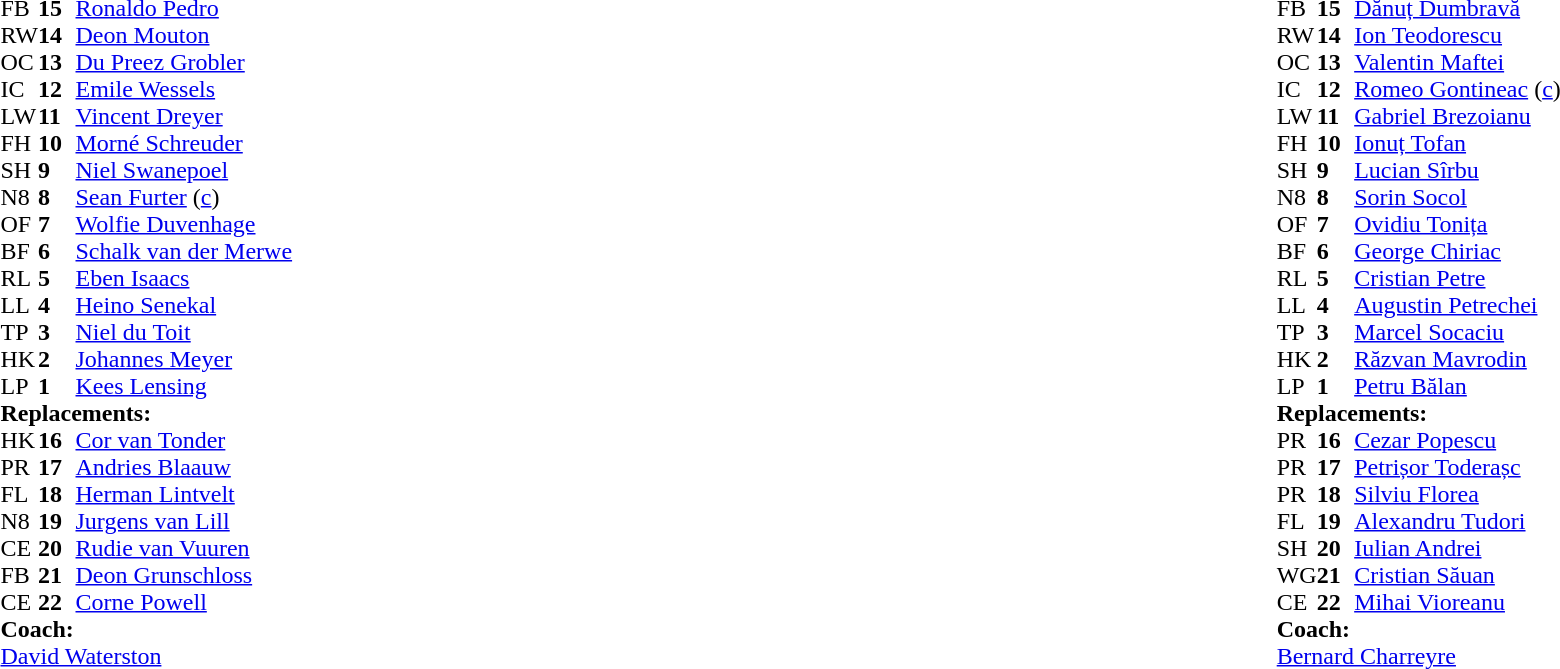<table style="width:100%">
<tr>
<td style="vertical-align:top;width:50%"><br><table cellspacing="0" cellpadding="0">
<tr>
<th width="25"></th>
<th width="25"></th>
</tr>
<tr>
<td>FB</td>
<td><strong>15</strong></td>
<td><a href='#'>Ronaldo Pedro</a></td>
</tr>
<tr>
<td>RW</td>
<td><strong>14</strong></td>
<td><a href='#'>Deon Mouton</a></td>
</tr>
<tr>
<td>OC</td>
<td><strong>13</strong></td>
<td><a href='#'>Du Preez Grobler</a></td>
</tr>
<tr>
<td>IC</td>
<td><strong>12</strong></td>
<td><a href='#'>Emile Wessels</a></td>
</tr>
<tr>
<td>LW</td>
<td><strong>11</strong></td>
<td><a href='#'>Vincent Dreyer</a></td>
</tr>
<tr>
<td>FH</td>
<td><strong>10</strong></td>
<td><a href='#'>Morné Schreuder</a></td>
</tr>
<tr>
<td>SH</td>
<td><strong>9</strong></td>
<td><a href='#'>Niel Swanepoel</a></td>
</tr>
<tr>
<td>N8</td>
<td><strong>8</strong></td>
<td><a href='#'>Sean Furter</a> (<a href='#'>c</a>)</td>
</tr>
<tr>
<td>OF</td>
<td><strong>7</strong></td>
<td><a href='#'>Wolfie Duvenhage</a></td>
</tr>
<tr>
<td>BF</td>
<td><strong>6</strong></td>
<td><a href='#'>Schalk van der Merwe</a></td>
</tr>
<tr>
<td>RL</td>
<td><strong>5</strong></td>
<td><a href='#'>Eben Isaacs</a></td>
</tr>
<tr>
<td>LL</td>
<td><strong>4</strong></td>
<td><a href='#'>Heino Senekal</a></td>
</tr>
<tr>
<td>TP</td>
<td><strong>3</strong></td>
<td><a href='#'>Niel du Toit</a></td>
</tr>
<tr>
<td>HK</td>
<td><strong>2</strong></td>
<td><a href='#'>Johannes Meyer</a></td>
</tr>
<tr>
<td>LP</td>
<td><strong>1</strong></td>
<td><a href='#'>Kees Lensing</a></td>
</tr>
<tr>
<td colspan="3"><strong>Replacements:</strong></td>
</tr>
<tr>
<td>HK</td>
<td><strong>16</strong></td>
<td><a href='#'>Cor van Tonder</a></td>
</tr>
<tr>
<td>PR</td>
<td><strong>17</strong></td>
<td><a href='#'>Andries Blaauw</a></td>
</tr>
<tr>
<td>FL</td>
<td><strong>18</strong></td>
<td><a href='#'>Herman Lintvelt</a></td>
</tr>
<tr>
<td>N8</td>
<td><strong>19</strong></td>
<td><a href='#'>Jurgens van Lill</a></td>
</tr>
<tr>
<td>CE</td>
<td><strong>20</strong></td>
<td><a href='#'>Rudie van Vuuren</a></td>
</tr>
<tr>
<td>FB</td>
<td><strong>21</strong></td>
<td><a href='#'>Deon Grunschloss</a></td>
</tr>
<tr>
<td>CE</td>
<td><strong>22</strong></td>
<td><a href='#'>Corne Powell</a></td>
</tr>
<tr>
<td colspan="3"><strong>Coach:</strong></td>
</tr>
<tr>
<td colspan="3"> <a href='#'>David Waterston</a></td>
</tr>
</table>
</td>
<td style="vertical-align:top"></td>
<td style="vertical-align:top;width:50%"><br><table cellspacing="0" cellpadding="0" style="margin:auto">
<tr>
<th width="25"></th>
<th width="25"></th>
</tr>
<tr>
<td>FB</td>
<td><strong>15</strong></td>
<td><a href='#'>Dănuț Dumbravă</a></td>
</tr>
<tr>
<td>RW</td>
<td><strong>14</strong></td>
<td><a href='#'>Ion Teodorescu</a></td>
</tr>
<tr>
<td>OC</td>
<td><strong>13</strong></td>
<td><a href='#'>Valentin Maftei</a></td>
</tr>
<tr>
<td>IC</td>
<td><strong>12</strong></td>
<td><a href='#'>Romeo Gontineac</a> (<a href='#'>c</a>)</td>
</tr>
<tr>
<td>LW</td>
<td><strong>11</strong></td>
<td><a href='#'>Gabriel Brezoianu</a></td>
</tr>
<tr>
<td>FH</td>
<td><strong>10</strong></td>
<td><a href='#'>Ionuț Tofan</a></td>
</tr>
<tr>
<td>SH</td>
<td><strong>9</strong></td>
<td><a href='#'>Lucian Sîrbu</a></td>
</tr>
<tr>
<td>N8</td>
<td><strong>8</strong></td>
<td><a href='#'>Sorin Socol</a></td>
</tr>
<tr>
<td>OF</td>
<td><strong>7</strong></td>
<td><a href='#'>Ovidiu Tonița</a></td>
</tr>
<tr>
<td>BF</td>
<td><strong>6</strong></td>
<td><a href='#'>George Chiriac</a></td>
</tr>
<tr>
<td>RL</td>
<td><strong>5</strong></td>
<td><a href='#'>Cristian Petre</a></td>
</tr>
<tr>
<td>LL</td>
<td><strong>4</strong></td>
<td><a href='#'>Augustin Petrechei</a></td>
</tr>
<tr>
<td>TP</td>
<td><strong>3</strong></td>
<td><a href='#'>Marcel Socaciu</a></td>
</tr>
<tr>
<td>HK</td>
<td><strong>2</strong></td>
<td><a href='#'>Răzvan Mavrodin</a></td>
</tr>
<tr>
<td>LP</td>
<td><strong>1</strong></td>
<td><a href='#'>Petru Bălan</a></td>
</tr>
<tr>
<td colspan="3"><strong>Replacements:</strong></td>
</tr>
<tr>
<td>PR</td>
<td><strong>16</strong></td>
<td><a href='#'>Cezar Popescu</a></td>
</tr>
<tr>
<td>PR</td>
<td><strong>17</strong></td>
<td><a href='#'>Petrișor Toderașc</a></td>
</tr>
<tr>
<td>PR</td>
<td><strong>18</strong></td>
<td><a href='#'>Silviu Florea</a></td>
</tr>
<tr>
<td>FL</td>
<td><strong>19</strong></td>
<td><a href='#'>Alexandru Tudori</a></td>
</tr>
<tr>
<td>SH</td>
<td><strong>20</strong></td>
<td><a href='#'>Iulian Andrei</a></td>
</tr>
<tr>
<td>WG</td>
<td><strong>21</strong></td>
<td><a href='#'>Cristian Săuan</a></td>
</tr>
<tr>
<td>CE</td>
<td><strong>22</strong></td>
<td><a href='#'>Mihai Vioreanu</a></td>
</tr>
<tr>
<td colspan="3"><strong>Coach:</strong></td>
</tr>
<tr>
<td colspan="3"> <a href='#'>Bernard Charreyre</a></td>
</tr>
</table>
</td>
</tr>
</table>
